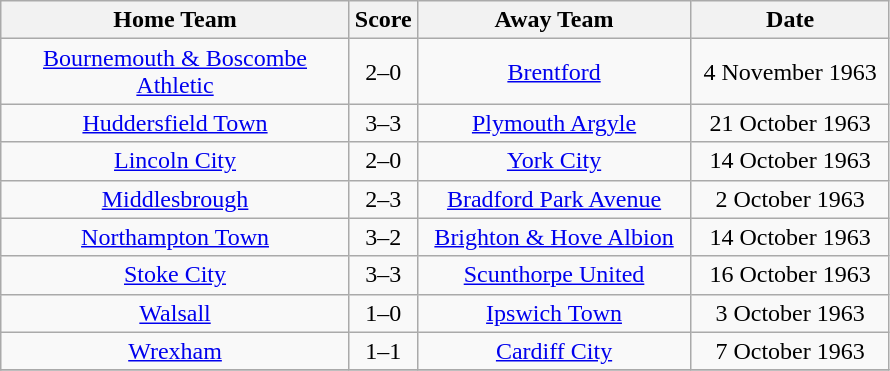<table class="wikitable" style="text-align:center;">
<tr>
<th width=225>Home Team</th>
<th width=20>Score</th>
<th width=175>Away Team</th>
<th width=125>Date</th>
</tr>
<tr>
<td><a href='#'>Bournemouth & Boscombe Athletic</a></td>
<td>2–0</td>
<td><a href='#'>Brentford</a></td>
<td>4 November 1963</td>
</tr>
<tr>
<td><a href='#'>Huddersfield Town</a></td>
<td>3–3</td>
<td><a href='#'>Plymouth Argyle</a></td>
<td>21 October 1963</td>
</tr>
<tr>
<td><a href='#'>Lincoln City</a></td>
<td>2–0</td>
<td><a href='#'>York City</a></td>
<td>14 October 1963</td>
</tr>
<tr>
<td><a href='#'>Middlesbrough</a></td>
<td>2–3</td>
<td><a href='#'>Bradford Park Avenue</a></td>
<td>2 October 1963</td>
</tr>
<tr>
<td><a href='#'>Northampton Town</a></td>
<td>3–2</td>
<td><a href='#'>Brighton & Hove Albion</a></td>
<td>14 October 1963</td>
</tr>
<tr>
<td><a href='#'>Stoke City</a></td>
<td>3–3</td>
<td><a href='#'>Scunthorpe United</a></td>
<td>16 October 1963</td>
</tr>
<tr>
<td><a href='#'>Walsall</a></td>
<td>1–0</td>
<td><a href='#'>Ipswich Town</a></td>
<td>3 October 1963</td>
</tr>
<tr>
<td><a href='#'>Wrexham</a></td>
<td>1–1</td>
<td><a href='#'>Cardiff City</a></td>
<td>7 October 1963</td>
</tr>
<tr>
</tr>
</table>
